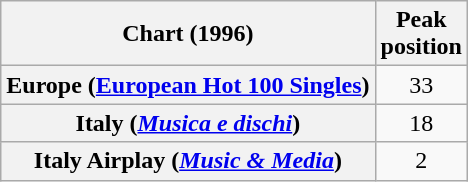<table class="wikitable plainrowheaders sortable" style="text-align:center">
<tr>
<th scope="col">Chart (1996)</th>
<th scope="col">Peak<br>position</th>
</tr>
<tr>
<th scope="row">Europe (<a href='#'>European Hot 100 Singles</a>)</th>
<td>33</td>
</tr>
<tr>
<th scope="row">Italy (<em><a href='#'>Musica e dischi</a></em>)</th>
<td>18</td>
</tr>
<tr>
<th scope="row">Italy Airplay (<em><a href='#'>Music & Media</a></em>)</th>
<td>2</td>
</tr>
</table>
